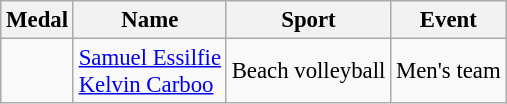<table class="wikitable sortable" style="font-size: 95%;">
<tr>
<th>Medal</th>
<th>Name</th>
<th>Sport</th>
<th>Event</th>
</tr>
<tr>
<td></td>
<td><a href='#'>Samuel Essilfie</a><br><a href='#'>Kelvin Carboo</a></td>
<td>Beach volleyball</td>
<td>Men's team</td>
</tr>
</table>
